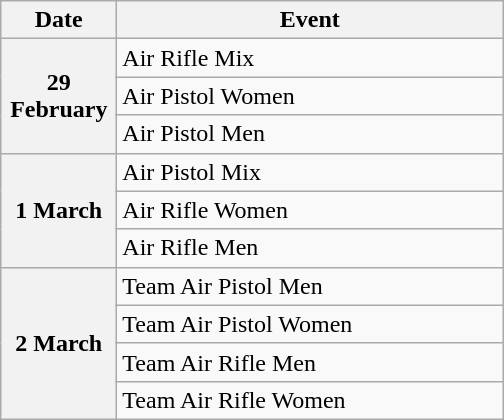<table class=wikitable>
<tr>
<th width=70>Date</th>
<th width=250>Event</th>
</tr>
<tr>
<th rowspan=3 align=center>29 February</th>
<td>Air Rifle Mix</td>
</tr>
<tr>
<td>Air Pistol Women</td>
</tr>
<tr>
<td>Air Pistol Men</td>
</tr>
<tr>
<th rowspan=3 align=center>1 March</th>
<td>Air Pistol Mix</td>
</tr>
<tr>
<td>Air Rifle Women</td>
</tr>
<tr>
<td>Air Rifle Men</td>
</tr>
<tr>
<th rowspan=4 align=center>2 March</th>
<td>Team Air Pistol Men</td>
</tr>
<tr>
<td>Team Air Pistol Women</td>
</tr>
<tr>
<td>Team Air Rifle Men</td>
</tr>
<tr>
<td>Team Air Rifle Women</td>
</tr>
</table>
